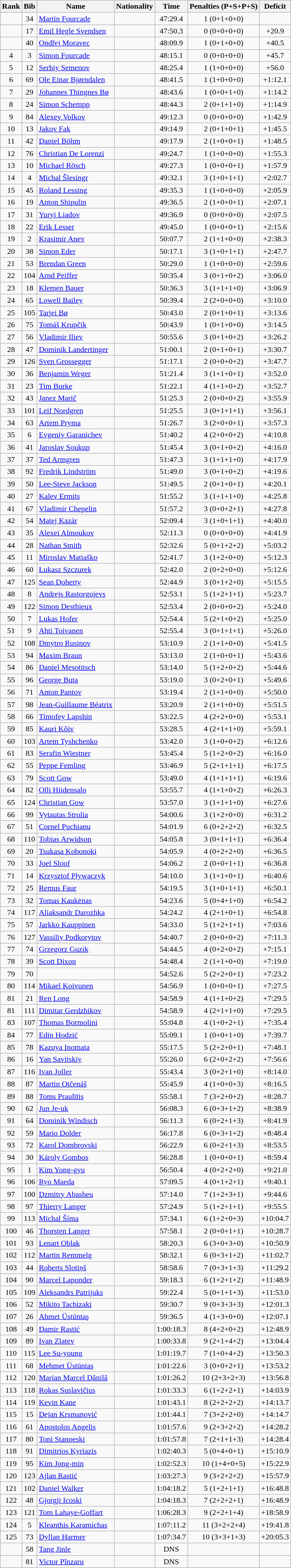<table class="wikitable sortable" style="text-align:center">
<tr>
<th>Rank</th>
<th>Bib</th>
<th>Name</th>
<th>Nationality</th>
<th>Time</th>
<th>Penalties (P+S+P+S)</th>
<th>Deficit</th>
</tr>
<tr>
<td></td>
<td>34</td>
<td align=left><a href='#'>Martin Fourcade</a></td>
<td align=left></td>
<td>47:29.4</td>
<td>1 (0+1+0+0)</td>
<td></td>
</tr>
<tr>
<td></td>
<td>17</td>
<td align=left><a href='#'>Emil Hegle Svendsen</a></td>
<td align=left></td>
<td>47:50.3</td>
<td>0 (0+0+0+0)</td>
<td>+20.9</td>
</tr>
<tr>
<td></td>
<td>40</td>
<td align=left><a href='#'>Ondřej Moravec</a></td>
<td align=left></td>
<td>48:09.9</td>
<td>1 (0+1+0+0)</td>
<td>+40.5</td>
</tr>
<tr>
<td>4</td>
<td>3</td>
<td align=left><a href='#'>Simon Fourcade</a></td>
<td align=left></td>
<td>48:15.1</td>
<td>0 (0+0+0+0)</td>
<td>+45.7</td>
</tr>
<tr>
<td>5</td>
<td>12</td>
<td align=left><a href='#'>Serhiy Semenov</a></td>
<td align=left></td>
<td>48:25.4</td>
<td>1 (1+0+0+0)</td>
<td>+56.0</td>
</tr>
<tr>
<td>6</td>
<td>69</td>
<td align=left><a href='#'>Ole Einar Bjørndalen</a></td>
<td align=left></td>
<td>48:41.5</td>
<td>1 (1+0+0+0)</td>
<td>+1:12.1</td>
</tr>
<tr>
<td>7</td>
<td>29</td>
<td align=left><a href='#'>Johannes Thingnes Bø</a></td>
<td align=left></td>
<td>48:43.6</td>
<td>1 (0+0+1+0)</td>
<td>+1:14.2</td>
</tr>
<tr>
<td>8</td>
<td>24</td>
<td align=left><a href='#'>Simon Schempp</a></td>
<td align=left></td>
<td>48:44.3</td>
<td>2 (0+1+1+0)</td>
<td>+1:14.9</td>
</tr>
<tr>
<td>9</td>
<td>84</td>
<td align=left><a href='#'>Alexey Volkov</a></td>
<td align=left></td>
<td>49:12.3</td>
<td>0 (0+0+0+0)</td>
<td>+1:42.9</td>
</tr>
<tr>
<td>10</td>
<td>13</td>
<td align=left><a href='#'>Jakov Fak</a></td>
<td align=left></td>
<td>49:14.9</td>
<td>2 (0+1+0+1)</td>
<td>+1:45.5</td>
</tr>
<tr>
<td>11</td>
<td>42</td>
<td align=left><a href='#'>Daniel Böhm</a></td>
<td align=left></td>
<td>49:17.9</td>
<td>2 (1+0+0+1)</td>
<td>+1:48.5</td>
</tr>
<tr>
<td>12</td>
<td>76</td>
<td align=left><a href='#'>Christian De Lorenzi</a></td>
<td align=left></td>
<td>49:24.7</td>
<td>1 (1+0+0+0)</td>
<td>+1:55.3</td>
</tr>
<tr>
<td>13</td>
<td>10</td>
<td align=left><a href='#'>Michael Rösch</a></td>
<td align=left></td>
<td>49:27.3</td>
<td>1 (0+0+0+1)</td>
<td>+1:57.9</td>
</tr>
<tr>
<td>14</td>
<td>4</td>
<td align=left><a href='#'>Michal Šlesingr</a></td>
<td align=left></td>
<td>49:32.1</td>
<td>3 (1+0+1+1)</td>
<td>+2:02.7</td>
</tr>
<tr>
<td>15</td>
<td>45</td>
<td align=left><a href='#'>Roland Lessing</a></td>
<td align=left></td>
<td>49:35.3</td>
<td>1 (1+0+0+0)</td>
<td>+2:05.9</td>
</tr>
<tr>
<td>16</td>
<td>19</td>
<td align=left><a href='#'>Anton Shipulin</a></td>
<td align=left></td>
<td>49:36.5</td>
<td>2 (1+0+0+1)</td>
<td>+2:07.1</td>
</tr>
<tr>
<td>17</td>
<td>31</td>
<td align=left><a href='#'>Yuryi Liadov</a></td>
<td align=left></td>
<td>49:36.9</td>
<td>0 (0+0+0+0)</td>
<td>+2:07.5</td>
</tr>
<tr>
<td>18</td>
<td>22</td>
<td align=left><a href='#'>Erik Lesser</a></td>
<td align=left></td>
<td>49:45.0</td>
<td>1 (0+0+0+1)</td>
<td>+2:15.6</td>
</tr>
<tr>
<td>19</td>
<td>2</td>
<td align=left><a href='#'>Krasimir Anev</a></td>
<td align=left></td>
<td>50:07.7</td>
<td>2 (1+1+0+0)</td>
<td>+2:38.3</td>
</tr>
<tr>
<td>20</td>
<td>38</td>
<td align=left><a href='#'>Simon Eder</a></td>
<td align=left></td>
<td>50:17.1</td>
<td>3 (1+0+1+1)</td>
<td>+2:47.7</td>
</tr>
<tr>
<td>21</td>
<td>53</td>
<td align=left><a href='#'>Brendan Green</a></td>
<td align=left></td>
<td>50:29.0</td>
<td>1 (1+0+0+0)</td>
<td>+2:59.6</td>
</tr>
<tr>
<td>22</td>
<td>104</td>
<td align=left><a href='#'>Arnd Peiffer</a></td>
<td align=left></td>
<td>50:35.4</td>
<td>3 (0+1+0+2)</td>
<td>+3:06.0</td>
</tr>
<tr>
<td>23</td>
<td>18</td>
<td align=left><a href='#'>Klemen Bauer</a></td>
<td align=left></td>
<td>50:36.3</td>
<td>3 (1+1+1+0)</td>
<td>+3:06.9</td>
</tr>
<tr>
<td>24</td>
<td>65</td>
<td align=left><a href='#'>Lowell Bailey</a></td>
<td align=left></td>
<td>50:39.4</td>
<td>2 (2+0+0+0)</td>
<td>+3:10.0</td>
</tr>
<tr>
<td>25</td>
<td>105</td>
<td align=left><a href='#'>Tarjei Bø</a></td>
<td align=left></td>
<td>50:43.0</td>
<td>2 (0+1+0+1)</td>
<td>+3:13.6</td>
</tr>
<tr>
<td>26</td>
<td>75</td>
<td align=left><a href='#'>Tomáš Krupčík</a></td>
<td align=left></td>
<td>50:43.9</td>
<td>1 (0+1+0+0)</td>
<td>+3:14.5</td>
</tr>
<tr>
<td>27</td>
<td>56</td>
<td align=left><a href='#'>Vladimir Iliev</a></td>
<td align=left></td>
<td>50:55.6</td>
<td>3 (0+1+0+2)</td>
<td>+3:26.2</td>
</tr>
<tr>
<td>28</td>
<td>47</td>
<td align=left><a href='#'>Dominik Landertinger</a></td>
<td align=left></td>
<td>51:00.1</td>
<td>2 (0+1+0+1)</td>
<td>+3:30.7</td>
</tr>
<tr>
<td>29</td>
<td>126</td>
<td align=left><a href='#'>Sven Grossegger</a></td>
<td align=left></td>
<td>51:17.1</td>
<td>2 (0+0+0+2)</td>
<td>+3:47.7</td>
</tr>
<tr>
<td>30</td>
<td>36</td>
<td align=left><a href='#'>Benjamin Weger</a></td>
<td align=left></td>
<td>51:21.4</td>
<td>3 (1+1+0+1)</td>
<td>+3:52.0</td>
</tr>
<tr>
<td>31</td>
<td>23</td>
<td align=left><a href='#'>Tim Burke</a></td>
<td align=left></td>
<td>51:22.1</td>
<td>4 (1+1+0+2)</td>
<td>+3:52.7</td>
</tr>
<tr>
<td>32</td>
<td>43</td>
<td align=left><a href='#'>Janez Marič</a></td>
<td align=left></td>
<td>51:25.3</td>
<td>2 (0+0+0+2)</td>
<td>+3:55.9</td>
</tr>
<tr>
<td>33</td>
<td>101</td>
<td align=left><a href='#'>Leif Nordgren</a></td>
<td align=left></td>
<td>51:25.5</td>
<td>3 (0+1+1+1)</td>
<td>+3:56.1</td>
</tr>
<tr>
<td>34</td>
<td>63</td>
<td align=left><a href='#'>Artem Pryma</a></td>
<td align=left></td>
<td>51:26.7</td>
<td>3 (2+0+0+1)</td>
<td>+3:57.3</td>
</tr>
<tr>
<td>35</td>
<td>6</td>
<td align=left><a href='#'>Evgeniy Garanichev</a></td>
<td align=left></td>
<td>51:40.2</td>
<td>4 (2+0+0+2)</td>
<td>+4:10.8</td>
</tr>
<tr>
<td>36</td>
<td>41</td>
<td align=left><a href='#'>Jaroslav Soukup</a></td>
<td align=left></td>
<td>51:45.4</td>
<td>3 (0+1+0+2)</td>
<td>+4:16.0</td>
</tr>
<tr>
<td>37</td>
<td>37</td>
<td align=left><a href='#'>Ted Armgren</a></td>
<td align=left></td>
<td>51:47.3</td>
<td>3 (1+1+1+0)</td>
<td>+4:17.9</td>
</tr>
<tr>
<td>38</td>
<td>92</td>
<td align=left><a href='#'>Fredrik Lindström</a></td>
<td align=left></td>
<td>51:49.0</td>
<td>3 (0+1+0+2)</td>
<td>+4:19.6</td>
</tr>
<tr>
<td>39</td>
<td>50</td>
<td align=left><a href='#'>Lee-Steve Jackson</a></td>
<td align=left></td>
<td>51:49.5</td>
<td>2 (0+1+0+1)</td>
<td>+4:20.1</td>
</tr>
<tr>
<td>40</td>
<td>27</td>
<td align=left><a href='#'>Kalev Ermits</a></td>
<td align=left></td>
<td>51:55.2</td>
<td>3 (1+1+1+0)</td>
<td>+4:25.8</td>
</tr>
<tr>
<td>41</td>
<td>67</td>
<td align=left><a href='#'>Vladimir Chepelin</a></td>
<td align=left></td>
<td>51:57.2</td>
<td>3 (0+0+2+1)</td>
<td>+4:27.8</td>
</tr>
<tr>
<td>42</td>
<td>54</td>
<td align=left><a href='#'>Matej Kazár</a></td>
<td align=left></td>
<td>52:09.4</td>
<td>3 (1+0+1+1)</td>
<td>+4:40.0</td>
</tr>
<tr>
<td>43</td>
<td>35</td>
<td align=left><a href='#'>Alexei Almoukov</a></td>
<td align=left></td>
<td>52:11.3</td>
<td>0 (0+0+0+0)</td>
<td>+4:41.9</td>
</tr>
<tr>
<td>44</td>
<td>28</td>
<td align=left><a href='#'>Nathan Smith</a></td>
<td align=left></td>
<td>52:32.6</td>
<td>5 (0+1+2+2)</td>
<td>+5:03.2</td>
</tr>
<tr>
<td>45</td>
<td>11</td>
<td align=left><a href='#'>Miroslav Matiaško</a></td>
<td align=left></td>
<td>52:41.7</td>
<td>3 (1+2+0+0)</td>
<td>+5:12.3</td>
</tr>
<tr>
<td>46</td>
<td>60</td>
<td align=left><a href='#'>Łukasz Szczurek</a></td>
<td align=left></td>
<td>52:42.0</td>
<td>2 (0+2+0+0)</td>
<td>+5:12.6</td>
</tr>
<tr>
<td>47</td>
<td>125</td>
<td align=left><a href='#'>Sean Doherty</a></td>
<td align=left></td>
<td>52:44.9</td>
<td>3 (0+1+2+0)</td>
<td>+5:15.5</td>
</tr>
<tr>
<td>48</td>
<td>8</td>
<td align=left><a href='#'>Andrejs Rastorgujevs</a></td>
<td align=left></td>
<td>52:53.1</td>
<td>5 (1+2+1+1)</td>
<td>+5:23.7</td>
</tr>
<tr>
<td>49</td>
<td>122</td>
<td align=left><a href='#'>Simon Desthieux</a></td>
<td align=left></td>
<td>52:53.4</td>
<td>2 (0+0+0+2)</td>
<td>+5:24.0</td>
</tr>
<tr>
<td>50</td>
<td>7</td>
<td align=left><a href='#'>Lukas Hofer</a></td>
<td align=left></td>
<td>52:54.4</td>
<td>5 (2+1+0+2)</td>
<td>+5:25.0</td>
</tr>
<tr>
<td>51</td>
<td>9</td>
<td align=left><a href='#'>Ahti Toivanen</a></td>
<td align=left></td>
<td>52:55.4</td>
<td>3 (0+1+1+1)</td>
<td>+5:26.0</td>
</tr>
<tr>
<td>52</td>
<td>108</td>
<td align=left><a href='#'>Dmytro Rusinov</a></td>
<td align=left></td>
<td>53:10.9</td>
<td>2 (1+1+0+0)</td>
<td>+5:41.5</td>
</tr>
<tr>
<td>53</td>
<td>94</td>
<td align=left><a href='#'>Maxim Braun</a></td>
<td align=left></td>
<td>53:13.0</td>
<td>2 (1+0+0+1)</td>
<td>+5:43.6</td>
</tr>
<tr>
<td>54</td>
<td>86</td>
<td align=left><a href='#'>Daniel Mesotitsch</a></td>
<td align=left></td>
<td>53:14.0</td>
<td>5 (1+2+0+2)</td>
<td>+5:44.6</td>
</tr>
<tr>
<td>55</td>
<td>96</td>
<td align=left><a href='#'>George Buta</a></td>
<td align=left></td>
<td>53:19.0</td>
<td>3 (0+2+0+1)</td>
<td>+5:49.6</td>
</tr>
<tr>
<td>56</td>
<td>71</td>
<td align=left><a href='#'>Anton Pantov</a></td>
<td align=left></td>
<td>53:19.4</td>
<td>2 (1+1+0+0)</td>
<td>+5:50.0</td>
</tr>
<tr>
<td>57</td>
<td>98</td>
<td align=left><a href='#'>Jean-Guillaume Béatrix</a></td>
<td align=left></td>
<td>53:20.9</td>
<td>2 (1+1+0+0)</td>
<td>+5:51.5</td>
</tr>
<tr>
<td>58</td>
<td>66</td>
<td align=left><a href='#'>Timofey Lapshin</a></td>
<td align=left></td>
<td>53:22.5</td>
<td>4 (2+2+0+0)</td>
<td>+5:53.1</td>
</tr>
<tr>
<td>59</td>
<td>85</td>
<td align=left><a href='#'>Kauri Kõiv</a></td>
<td align=left></td>
<td>53:28.5</td>
<td>4 (2+1+1+0)</td>
<td>+5:59.1</td>
</tr>
<tr>
<td>60</td>
<td>103</td>
<td align=left><a href='#'>Artem Tyshchenko</a></td>
<td align=left></td>
<td>53:42.0</td>
<td>3 (1+0+0+2)</td>
<td>+6:12.6</td>
</tr>
<tr>
<td>61</td>
<td>83</td>
<td align=left><a href='#'>Serafin Wiestner</a></td>
<td align=left></td>
<td>53:45.4</td>
<td>5 (1+2+0+2)</td>
<td>+6:16.0</td>
</tr>
<tr>
<td>62</td>
<td>55</td>
<td align=left><a href='#'>Peppe Femling</a></td>
<td align=left></td>
<td>53:46.9</td>
<td>5 (2+1+1+1)</td>
<td>+6:17.5</td>
</tr>
<tr>
<td>63</td>
<td>79</td>
<td align=left><a href='#'>Scott Gow</a></td>
<td align=left></td>
<td>53:49.0</td>
<td>4 (1+1+1+1)</td>
<td>+6:19.6</td>
</tr>
<tr>
<td>64</td>
<td>82</td>
<td align=left><a href='#'>Olli Hiidensalo</a></td>
<td align=left></td>
<td>53:55.7</td>
<td>4 (1+1+0+2)</td>
<td>+6:26.3</td>
</tr>
<tr>
<td>65</td>
<td>124</td>
<td align=left><a href='#'>Christian Gow</a></td>
<td align=left></td>
<td>53:57.0</td>
<td>3 (1+1+1+0)</td>
<td>+6:27.6</td>
</tr>
<tr>
<td>66</td>
<td>99</td>
<td align=left><a href='#'>Vytautas Strolia</a></td>
<td align=left></td>
<td>54:00.6</td>
<td>3 (1+2+0+0)</td>
<td>+6:31.2</td>
</tr>
<tr>
<td>67</td>
<td>51</td>
<td align=left><a href='#'>Cornel Puchianu</a></td>
<td align=left></td>
<td>54:01.9</td>
<td>6 (0+2+2+2)</td>
<td>+6:32.5</td>
</tr>
<tr>
<td>68</td>
<td>110</td>
<td align=left><a href='#'>Tobias Arwidson</a></td>
<td align=left></td>
<td>54:05.8</td>
<td>3 (0+1+1+1)</td>
<td>+6:36.4</td>
</tr>
<tr>
<td>69</td>
<td>20</td>
<td align=left><a href='#'>Tsukasa Kobonoki</a></td>
<td align=left></td>
<td>54:05.9</td>
<td>4 (0+2+2+0)</td>
<td>+6:36.5</td>
</tr>
<tr>
<td>70</td>
<td>33</td>
<td align=left><a href='#'>Joel Sloof</a></td>
<td align=left></td>
<td>54:06.2</td>
<td>2 (0+0+1+1)</td>
<td>+6:36.8</td>
</tr>
<tr>
<td>71</td>
<td>14</td>
<td align=left><a href='#'>Krzysztof Pływaczyk</a></td>
<td align=left></td>
<td>54:10.0</td>
<td>3 (1+1+0+1)</td>
<td>+6:40.6</td>
</tr>
<tr>
<td>72</td>
<td>25</td>
<td align=left><a href='#'>Remus Faur</a></td>
<td align=left></td>
<td>54:19.5</td>
<td>3 (1+0+1+1)</td>
<td>+6:50.1</td>
</tr>
<tr>
<td>73</td>
<td>32</td>
<td align=left><a href='#'>Tomas Kaukėnas</a></td>
<td align=left></td>
<td>54:23.6</td>
<td>5 (0+4+1+0)</td>
<td>+6:54.2</td>
</tr>
<tr>
<td>74</td>
<td>117</td>
<td align=left><a href='#'>Aliaksandr Darozhka</a></td>
<td align=left></td>
<td>54:24.2</td>
<td>4 (2+1+0+1)</td>
<td>+6:54.8</td>
</tr>
<tr>
<td>75</td>
<td>57</td>
<td align=left><a href='#'>Jarkko Kauppinen</a></td>
<td align=left></td>
<td>54:33.0</td>
<td>5 (1+2+1+1)</td>
<td>+7:03.6</td>
</tr>
<tr>
<td>76</td>
<td>127</td>
<td align=left><a href='#'>Vassiliy Podkorytov</a></td>
<td align=left></td>
<td>54:40.7</td>
<td>2 (0+0+0+2)</td>
<td>+7:11.3</td>
</tr>
<tr>
<td>77</td>
<td>74</td>
<td align=left><a href='#'>Grzegorz Guzik</a></td>
<td align=left></td>
<td>54:44.5</td>
<td>4 (0+2+0+2)</td>
<td>+7:15.1</td>
</tr>
<tr>
<td>78</td>
<td>39</td>
<td align=left><a href='#'>Scott Dixon</a></td>
<td align=left></td>
<td>54:48.4</td>
<td>2 (1+1+0+0)</td>
<td>+7:19.0</td>
</tr>
<tr>
<td>79</td>
<td>70</td>
<td align=left></td>
<td align=left></td>
<td>54:52.6</td>
<td>5 (2+2+0+1)</td>
<td>+7:23.2</td>
</tr>
<tr>
<td>80</td>
<td>114</td>
<td align=left><a href='#'>Mikael Koivunen</a></td>
<td align=left></td>
<td>54:56.9</td>
<td>1 (0+0+0+1)</td>
<td>+7:27.5</td>
</tr>
<tr>
<td>81</td>
<td>21</td>
<td align=left><a href='#'>Ren Long</a></td>
<td align=left></td>
<td>54:58.9</td>
<td>4 (1+1+0+2)</td>
<td>+7:29.5</td>
</tr>
<tr>
<td>81</td>
<td>111</td>
<td align=left><a href='#'>Dimitar Gerdzhikov</a></td>
<td align=left></td>
<td>54:58.9</td>
<td>4 (2+1+1+0)</td>
<td>+7:29.5</td>
</tr>
<tr>
<td>83</td>
<td>107</td>
<td align=left><a href='#'>Thomas Bormolini</a></td>
<td align=left></td>
<td>55:04.8</td>
<td>4 (1+0+2+1)</td>
<td>+7:35.4</td>
</tr>
<tr>
<td>84</td>
<td>77</td>
<td align=left><a href='#'>Edin Hodzić</a></td>
<td align=left></td>
<td>55:09.1</td>
<td>1 (0+0+1+0)</td>
<td>+7:39.7</td>
</tr>
<tr>
<td>85</td>
<td>78</td>
<td align=left><a href='#'>Kazuya Inomata</a></td>
<td align=left></td>
<td>55:17.5</td>
<td>5 (2+2+0+1)</td>
<td>+7:48.1</td>
</tr>
<tr>
<td>86</td>
<td>16</td>
<td align=left><a href='#'>Yan Savitskiy</a></td>
<td align=left></td>
<td>55:26.0</td>
<td>6 (2+0+2+2)</td>
<td>+7:56.6</td>
</tr>
<tr>
<td>87</td>
<td>116</td>
<td align=left><a href='#'>Ivan Joller</a></td>
<td align=left></td>
<td>55:43.4</td>
<td>3 (0+2+1+0)</td>
<td>+8:14.0</td>
</tr>
<tr>
<td>88</td>
<td>87</td>
<td align=left><a href='#'>Martin Otčenáš</a></td>
<td align=left></td>
<td>55:45.9</td>
<td>4 (1+0+0+3)</td>
<td>+8:16.5</td>
</tr>
<tr>
<td>89</td>
<td>88</td>
<td align=left><a href='#'>Toms Praulītis</a></td>
<td align=left></td>
<td>55:58.1</td>
<td>7 (3+2+0+2)</td>
<td>+8:28.7</td>
</tr>
<tr>
<td>90</td>
<td>62</td>
<td align=left><a href='#'>Jun Je-uk</a></td>
<td align=left></td>
<td>56:08.3</td>
<td>6 (0+3+1+2)</td>
<td>+8:38.9</td>
</tr>
<tr>
<td>91</td>
<td>64</td>
<td align=left><a href='#'>Dominik Windisch</a></td>
<td align=left></td>
<td>56:11.3</td>
<td>6 (0+2+1+3)</td>
<td>+8:41.9</td>
</tr>
<tr>
<td>92</td>
<td>59</td>
<td align=left><a href='#'>Mario Dolder</a></td>
<td align=left></td>
<td>56:17.8</td>
<td>6 (0+3+1+2)</td>
<td>+8:48.4</td>
</tr>
<tr>
<td>93</td>
<td>72</td>
<td align=left><a href='#'>Karol Dombrovski</a></td>
<td align=left></td>
<td>56:22.9</td>
<td>6 (0+2+1+3)</td>
<td>+8:53.5</td>
</tr>
<tr>
<td>94</td>
<td>30</td>
<td align=left><a href='#'>Károly Gombos</a></td>
<td align=left></td>
<td>56:28.8</td>
<td>1 (0+0+0+1)</td>
<td>+8:59.4</td>
</tr>
<tr>
<td>95</td>
<td>1</td>
<td align=left><a href='#'>Kim Yong-gyu</a></td>
<td align=left></td>
<td>56:50.4</td>
<td>4 (0+2+2+0)</td>
<td>+9:21.0</td>
</tr>
<tr>
<td>96</td>
<td>106</td>
<td align=left><a href='#'>Ryo Maeda</a></td>
<td align=left></td>
<td>57:09.5</td>
<td>4 (0+1+2+1)</td>
<td>+9:40.1</td>
</tr>
<tr>
<td>97</td>
<td>100</td>
<td align=left><a href='#'>Dzmitry Abasheu</a></td>
<td align=left></td>
<td>57:14.0</td>
<td>7 (1+2+3+1)</td>
<td>+9:44.6</td>
</tr>
<tr>
<td>98</td>
<td>97</td>
<td align=left><a href='#'>Thierry Langer</a></td>
<td align=left></td>
<td>57:24.9</td>
<td>5 (1+2+1+1)</td>
<td>+9:55.5</td>
</tr>
<tr>
<td>99</td>
<td>113</td>
<td align=left><a href='#'>Michal Šíma</a></td>
<td align=left></td>
<td>57:34.1</td>
<td>6 (1+2+0+3)</td>
<td>+10:04.7</td>
</tr>
<tr>
<td>100</td>
<td>46</td>
<td align=left><a href='#'>Thorsten Langer</a></td>
<td align=left></td>
<td>57:58.1</td>
<td>2 (0+0+1+1)</td>
<td>+10:28.7</td>
</tr>
<tr>
<td>101</td>
<td>93</td>
<td align=left><a href='#'>Lenart Oblak</a></td>
<td align=left></td>
<td>58:20.3</td>
<td>6 (3+0+3+0)</td>
<td>+10:50.9</td>
</tr>
<tr>
<td>102</td>
<td>112</td>
<td align=left><a href='#'>Martin Remmelg</a></td>
<td align=left></td>
<td>58:32.1</td>
<td>6 (0+3+1+2)</td>
<td>+11:02.7</td>
</tr>
<tr>
<td>103</td>
<td>44</td>
<td align=left><a href='#'>Roberts Slotiņš</a></td>
<td align=left></td>
<td>58:58.6</td>
<td>7 (0+3+1+3)</td>
<td>+11:29.2</td>
</tr>
<tr>
<td>104</td>
<td>90</td>
<td align=left><a href='#'>Marcel Laponder</a></td>
<td align=left></td>
<td>59:18.3</td>
<td>6 (1+2+1+2)</td>
<td>+11:48.9</td>
</tr>
<tr>
<td>105</td>
<td>109</td>
<td align=left><a href='#'>Aleksandrs Patrijuks</a></td>
<td align=left></td>
<td>59:22.4</td>
<td>5 (0+1+1+3)</td>
<td>+11:53.0</td>
</tr>
<tr>
<td>106</td>
<td>52</td>
<td align=left><a href='#'>Mikito Tachizaki</a></td>
<td align=left></td>
<td>59:30.7</td>
<td>9 (0+3+3+3)</td>
<td>+12:01.3</td>
</tr>
<tr>
<td>107</td>
<td>26</td>
<td align=left><a href='#'>Ahmet Üstüntaş</a></td>
<td align=left></td>
<td>59:36.5</td>
<td>4 (1+3+0+0)</td>
<td>+12:07.1</td>
</tr>
<tr>
<td>108</td>
<td>49</td>
<td align=left><a href='#'>Damir Rastić</a></td>
<td align=left></td>
<td>1:00:18.3</td>
<td>8 (4+2+0+2)</td>
<td>+12:48.9</td>
</tr>
<tr>
<td>109</td>
<td>89</td>
<td align=left><a href='#'>Ivan Zlatev</a></td>
<td align=left></td>
<td>1:00:33.8</td>
<td>9 (2+1+4+2)</td>
<td>+13:04.4</td>
</tr>
<tr>
<td>110</td>
<td>115</td>
<td align=left><a href='#'>Lee Su-young</a></td>
<td align=left></td>
<td>1:01:19.7</td>
<td>7 (1+0+4+2)</td>
<td>+13:50.3</td>
</tr>
<tr>
<td>111</td>
<td>68</td>
<td align=left><a href='#'>Mehmet Üstüntaş</a></td>
<td align=left></td>
<td>1:01:22.6</td>
<td>3 (0+0+2+1)</td>
<td>+13:53.2</td>
</tr>
<tr>
<td>112</td>
<td>120</td>
<td align=left><a href='#'>Marian Marcel Dănilă</a></td>
<td align=left></td>
<td>1:01:26.2</td>
<td>10 (2+3+2+3)</td>
<td>+13:56.8</td>
</tr>
<tr>
<td>113</td>
<td>118</td>
<td align=left><a href='#'>Rokas Suslavičius</a></td>
<td align=left></td>
<td>1:01:33.3</td>
<td>6 (1+2+2+1)</td>
<td>+14:03.9</td>
</tr>
<tr>
<td>114</td>
<td>119</td>
<td align=left><a href='#'>Kevin Kane</a></td>
<td align=left></td>
<td>1:01:43.1</td>
<td>8 (2+2+2+2)</td>
<td>+14:13.7</td>
</tr>
<tr>
<td>115</td>
<td>15</td>
<td align=left><a href='#'>Dejan Krsmanović</a></td>
<td align=left></td>
<td>1:01:44.1</td>
<td>7 (3+2+2+0)</td>
<td>+14:14.7</td>
</tr>
<tr>
<td>116</td>
<td>61</td>
<td align=left><a href='#'>Apostolos Angelis</a></td>
<td align=left></td>
<td>1:01:57.6</td>
<td>9 (2+3+2+2)</td>
<td>+14:28.2</td>
</tr>
<tr>
<td>117</td>
<td>80</td>
<td align=left><a href='#'>Toni Stanoeski</a></td>
<td align=left></td>
<td>1:01:57.8</td>
<td>7 (2+1+1+3)</td>
<td>+14:28.4</td>
</tr>
<tr>
<td>118</td>
<td>91</td>
<td align=left><a href='#'>Dimitrios Kyriazis</a></td>
<td align=left></td>
<td>1:02:40.3</td>
<td>5 (0+4+0+1)</td>
<td>+15:10.9</td>
</tr>
<tr>
<td>119</td>
<td>95</td>
<td align=left><a href='#'>Kim Jong-min</a></td>
<td align=left></td>
<td>1:02:52.3</td>
<td>10 (1+4+0+5)</td>
<td>+15:22.9</td>
</tr>
<tr>
<td>120</td>
<td>123</td>
<td align=left><a href='#'>Ajlan Rastić</a></td>
<td align=left></td>
<td>1:03:27.3</td>
<td>9 (3+2+2+2)</td>
<td>+15:57.9</td>
</tr>
<tr>
<td>121</td>
<td>102</td>
<td align=left><a href='#'>Daniel Walker</a></td>
<td align=left></td>
<td>1:04:18.2</td>
<td>5 (1+2+1+1)</td>
<td>+16:48.8</td>
</tr>
<tr>
<td>122</td>
<td>48</td>
<td align=left><a href='#'>Gjorgji Icoski</a></td>
<td align=left></td>
<td>1:04:18.3</td>
<td>7 (2+2+2+1)</td>
<td>+16:48.9</td>
</tr>
<tr>
<td>123</td>
<td>121</td>
<td align=left><a href='#'>Tom Lahaye-Goffart</a></td>
<td align=left></td>
<td>1:06:28.3</td>
<td>9 (2+2+1+4)</td>
<td>+18:58.9</td>
</tr>
<tr>
<td>124</td>
<td>5</td>
<td align=left><a href='#'>Kleanthis Karamichas</a></td>
<td align=left></td>
<td>1:07:11.2</td>
<td>11 (3+2+2+4)</td>
<td>+19:41.8</td>
</tr>
<tr>
<td>125</td>
<td>73</td>
<td align=left><a href='#'>Dyllan Harmer</a></td>
<td align=left></td>
<td>1:07:34.7</td>
<td>10 (3+3+1+3)</td>
<td>+20:05.3</td>
</tr>
<tr>
<td></td>
<td>58</td>
<td align=left><a href='#'>Tang Jinle</a></td>
<td align=left></td>
<td>DNS</td>
<td></td>
<td></td>
</tr>
<tr>
<td></td>
<td>81</td>
<td align=left><a href='#'>Victor Pînzaru</a></td>
<td align=left></td>
<td>DNS</td>
<td></td>
<td></td>
</tr>
</table>
